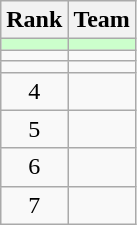<table class="wikitable">
<tr>
<th>Rank</th>
<th>Team</th>
</tr>
<tr bgcolor=ccffcc>
<td align=center></td>
<td></td>
</tr>
<tr>
<td align=center></td>
<td></td>
</tr>
<tr>
<td align=center></td>
<td></td>
</tr>
<tr>
<td align=center>4</td>
<td></td>
</tr>
<tr>
<td align=center>5</td>
<td></td>
</tr>
<tr>
<td align=center>6</td>
<td></td>
</tr>
<tr>
<td align=center>7</td>
<td></td>
</tr>
</table>
